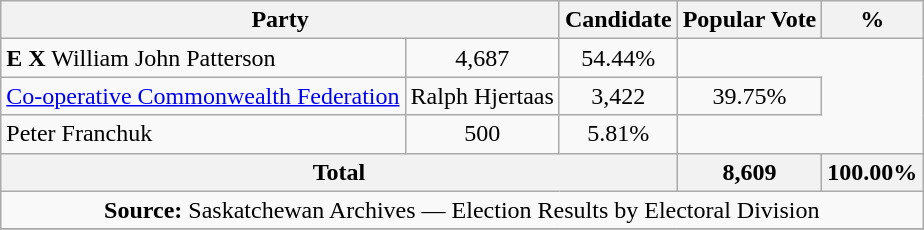<table class="wikitable">
<tr>
<th colspan="2">Party</th>
<th>Candidate</th>
<th>Popular Vote</th>
<th>%</th>
</tr>
<tr>
<td><strong>E</strong> <strong>X</strong> William John Patterson</td>
<td align=center>4,687</td>
<td align=center>54.44%</td>
</tr>
<tr>
<td><a href='#'>Co-operative Commonwealth Federation</a></td>
<td>Ralph Hjertaas</td>
<td align=center>3,422</td>
<td align=center>39.75%</td>
</tr>
<tr>
<td>Peter Franchuk</td>
<td align=center>500</td>
<td align=center>5.81%</td>
</tr>
<tr>
<th colspan=3>Total</th>
<th>8,609</th>
<th>100.00%</th>
</tr>
<tr>
<td align="center" colspan=5><strong>Source:</strong> Saskatchewan Archives — Election Results by Electoral Division</td>
</tr>
<tr>
</tr>
</table>
